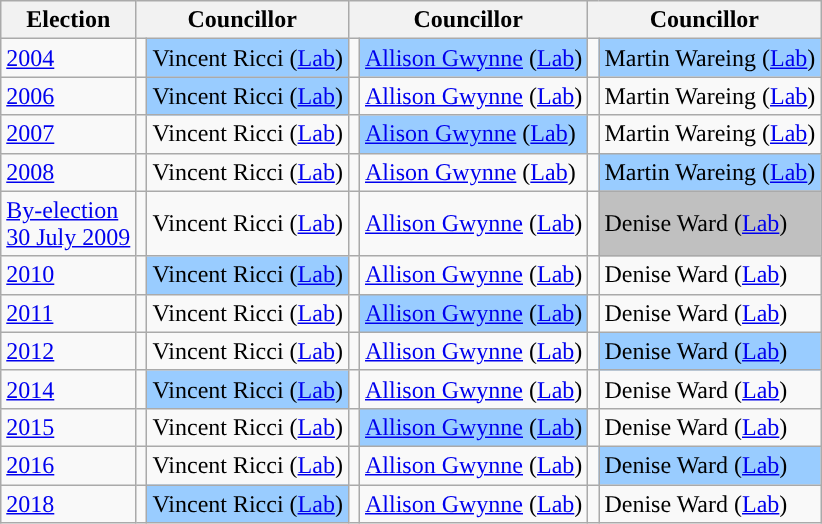<table class="wikitable">
<tr>
<th>Election</th>
<th colspan="2">Councillor</th>
<th colspan="2">Councillor</th>
<th colspan="2">Councillor</th>
</tr>
<tr>
<td><a href='#'>2004</a></td>
<td style="background-color: "></td>
<td bgcolor="#99CCFF">Vincent Ricci (<a href='#'>Lab</a>)</td>
<td style="background-color: "></td>
<td bgcolor="#99CCFF"><a href='#'>Allison Gwynne</a> (<a href='#'>Lab</a>)</td>
<td style="background-color: "></td>
<td bgcolor="#99CCFF">Martin Wareing (<a href='#'>Lab</a>)</td>
</tr>
<tr>
<td><a href='#'>2006</a></td>
<td style="background-color: "></td>
<td bgcolor="#99CCFF">Vincent Ricci (<a href='#'>Lab</a>)</td>
<td style="background-color: "></td>
<td><a href='#'>Allison Gwynne</a> (<a href='#'>Lab</a>)</td>
<td style="background-color: "></td>
<td>Martin Wareing (<a href='#'>Lab</a>)</td>
</tr>
<tr>
<td><a href='#'>2007</a></td>
<td style="background-color: "></td>
<td>Vincent Ricci (<a href='#'>Lab</a>)</td>
<td style="background-color: "></td>
<td bgcolor="#99CCFF"><a href='#'>Alison Gwynne</a> (<a href='#'>Lab</a>)</td>
<td style="background-color: "></td>
<td>Martin Wareing (<a href='#'>Lab</a>)</td>
</tr>
<tr>
<td><a href='#'>2008</a></td>
<td style="background-color: "></td>
<td>Vincent Ricci (<a href='#'>Lab</a>)</td>
<td style="background-color: "></td>
<td><a href='#'>Alison Gwynne</a> (<a href='#'>Lab</a>)</td>
<td style="background-color: "></td>
<td bgcolor="#99CCFF">Martin Wareing (<a href='#'>Lab</a>)</td>
</tr>
<tr>
<td><a href='#'>By-election<br>30 July 2009</a></td>
<td style="background-color: "></td>
<td>Vincent Ricci (<a href='#'>Lab</a>)</td>
<td style="background-color: "></td>
<td><a href='#'>Allison Gwynne</a> (<a href='#'>Lab</a>)</td>
<td style="background-color: "></td>
<td bgcolor="#C0C0C0">Denise Ward (<a href='#'>Lab</a>)</td>
</tr>
<tr>
<td><a href='#'>2010</a></td>
<td style="background-color: "></td>
<td bgcolor="#99CCFF">Vincent Ricci (<a href='#'>Lab</a>)</td>
<td style="background-color: "></td>
<td><a href='#'>Allison Gwynne</a> (<a href='#'>Lab</a>)</td>
<td style="background-color: "></td>
<td>Denise Ward (<a href='#'>Lab</a>)</td>
</tr>
<tr>
<td><a href='#'>2011</a></td>
<td style="background-color: "></td>
<td>Vincent Ricci (<a href='#'>Lab</a>)</td>
<td style="background-color: "></td>
<td bgcolor="#99CCFF"><a href='#'>Allison Gwynne</a> (<a href='#'>Lab</a>)</td>
<td style="background-color: "></td>
<td>Denise Ward (<a href='#'>Lab</a>)</td>
</tr>
<tr>
<td><a href='#'>2012</a></td>
<td style="background-color: "></td>
<td>Vincent Ricci (<a href='#'>Lab</a>)</td>
<td style="background-color: "></td>
<td><a href='#'>Allison Gwynne</a> (<a href='#'>Lab</a>)</td>
<td style="background-color: "></td>
<td bgcolor="#99CCFF">Denise Ward (<a href='#'>Lab</a>)</td>
</tr>
<tr>
<td><a href='#'>2014</a></td>
<td style="background-color: "></td>
<td bgcolor="#99CCFF">Vincent Ricci (<a href='#'>Lab</a>)</td>
<td style="background-color: "></td>
<td><a href='#'>Allison Gwynne</a> (<a href='#'>Lab</a>)</td>
<td style="background-color: "></td>
<td>Denise Ward (<a href='#'>Lab</a>)</td>
</tr>
<tr>
<td><a href='#'>2015</a></td>
<td style="background-color: "></td>
<td>Vincent Ricci (<a href='#'>Lab</a>)</td>
<td style="background-color: "></td>
<td bgcolor="#99CCFF"><a href='#'>Allison Gwynne</a> (<a href='#'>Lab</a>)</td>
<td style="background-color: "></td>
<td>Denise Ward (<a href='#'>Lab</a>)</td>
</tr>
<tr>
<td><a href='#'>2016</a></td>
<td style="background-color: "></td>
<td>Vincent Ricci (<a href='#'>Lab</a>)</td>
<td style="background-color: "></td>
<td><a href='#'>Allison Gwynne</a> (<a href='#'>Lab</a>)</td>
<td style="background-color: "></td>
<td bgcolor="#99CCFF">Denise Ward (<a href='#'>Lab</a>)</td>
</tr>
<tr>
<td><a href='#'>2018</a></td>
<td style="background-color: "></td>
<td bgcolor="#99CCFF">Vincent Ricci (<a href='#'>Lab</a>)</td>
<td style="background-color: "></td>
<td><a href='#'>Allison Gwynne</a> (<a href='#'>Lab</a>)</td>
<td style="background-color: "></td>
<td>Denise Ward (<a href='#'>Lab</a>)</td>
</tr>
</table>
